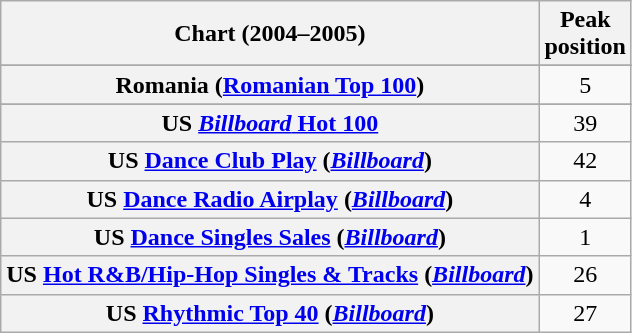<table class="wikitable sortable plainrowheaders" style="text-align:center">
<tr>
<th>Chart (2004–2005)</th>
<th>Peak<br>position</th>
</tr>
<tr>
</tr>
<tr>
</tr>
<tr>
</tr>
<tr>
</tr>
<tr>
</tr>
<tr>
<th scope="row">Romania (<a href='#'>Romanian Top 100</a>)</th>
<td>5</td>
</tr>
<tr>
</tr>
<tr>
</tr>
<tr>
<th scope="row">US <a href='#'><em>Billboard</em> Hot 100</a></th>
<td>39</td>
</tr>
<tr>
<th scope="row">US <a href='#'>Dance Club Play</a> (<em><a href='#'>Billboard</a></em>)<br></th>
<td>42</td>
</tr>
<tr>
<th scope="row">US <a href='#'>Dance Radio Airplay</a> (<em><a href='#'>Billboard</a></em>)</th>
<td>4</td>
</tr>
<tr>
<th scope="row">US <a href='#'>Dance Singles Sales</a> (<em><a href='#'>Billboard</a></em>)<br></th>
<td>1</td>
</tr>
<tr>
<th scope="row">US <a href='#'>Hot R&B/Hip-Hop Singles & Tracks</a> (<em><a href='#'>Billboard</a></em>)</th>
<td>26</td>
</tr>
<tr>
<th scope="row">US <a href='#'>Rhythmic Top 40</a> (<em><a href='#'>Billboard</a></em>)</th>
<td>27</td>
</tr>
</table>
